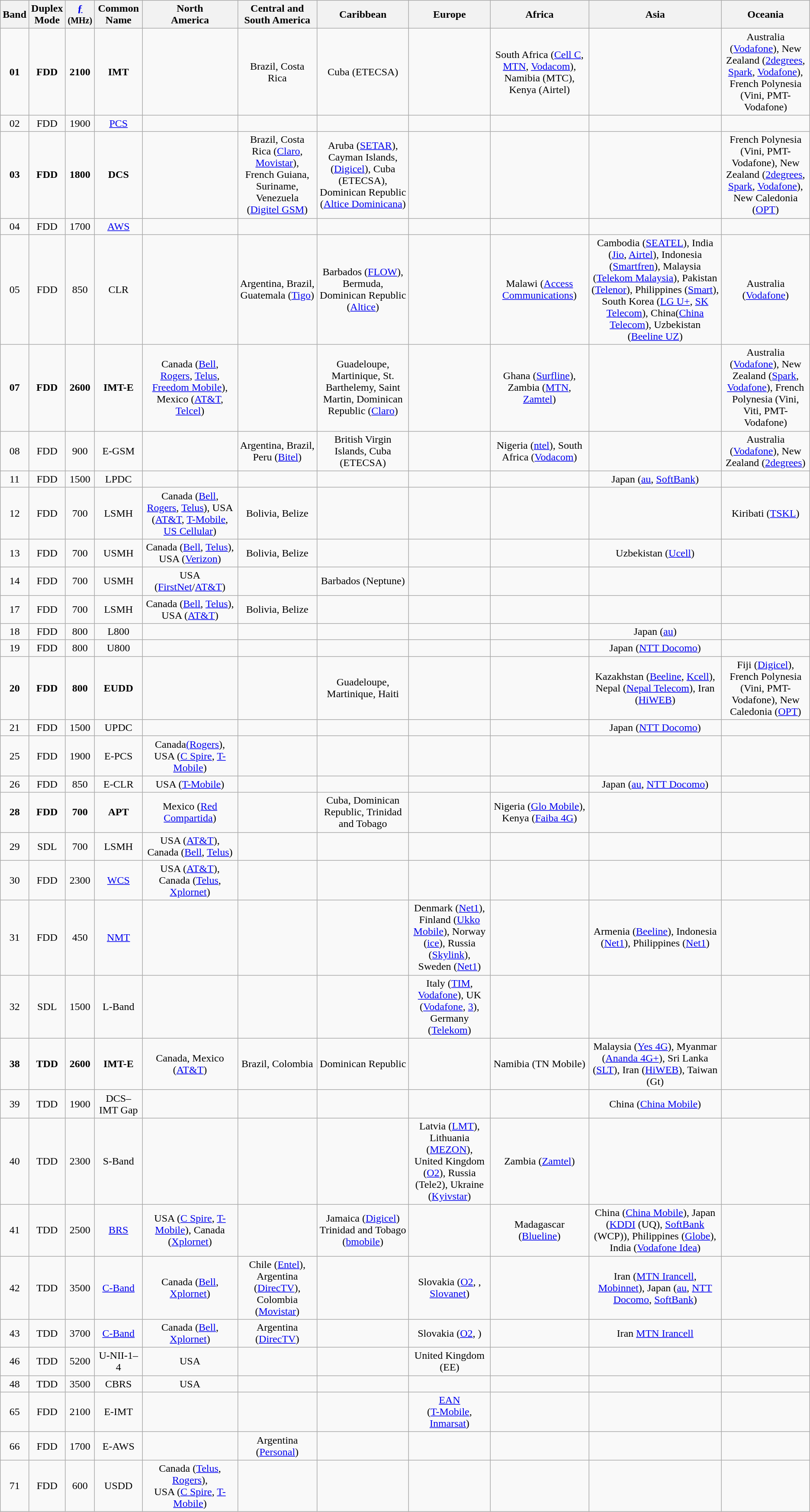<table class="wikitable sortable sticky-header sort-under" style="text-align: center;">
<tr>
<th>Band</th>
<th>Duplex<br>Mode</th>
<th><a href='#'>ƒ</a><br><small>(MHz)</small></th>
<th>Common<br>Name</th>
<th>North<br>America</th>
<th>Central and South America</th>
<th>Caribbean</th>
<th>Europe</th>
<th>Africa</th>
<th>Asia</th>
<th>Oceania</th>
</tr>
<tr>
<td><strong>01</strong></td>
<td><strong>FDD</strong></td>
<td><strong>2100</strong></td>
<td><strong>IMT</strong></td>
<td></td>
<td>Brazil, Costa Rica</td>
<td>Cuba (ETECSA)</td>
<td></td>
<td>South Africa (<a href='#'>Cell C</a>, <a href='#'>MTN</a>, <a href='#'>Vodacom</a>), Namibia (MTC), Kenya (Airtel)</td>
<td></td>
<td>Australia (<a href='#'>Vodafone</a>), New Zealand (<a href='#'>2degrees</a>, <a href='#'>Spark</a>, <a href='#'>Vodafone</a>), French Polynesia (Vini, PMT-Vodafone)</td>
</tr>
<tr>
<td>02</td>
<td>FDD</td>
<td>1900</td>
<td><a href='#'>PCS</a></td>
<td></td>
<td></td>
<td></td>
<td></td>
<td></td>
<td></td>
<td></td>
</tr>
<tr>
<td><strong>03</strong></td>
<td><strong>FDD</strong></td>
<td><strong>1800</strong></td>
<td><strong>DCS</strong></td>
<td></td>
<td>Brazil, Costa Rica (<a href='#'>Claro</a>, <a href='#'>Movistar</a>), French Guiana, Suriname, Venezuela (<a href='#'>Digitel GSM</a>)</td>
<td>Aruba (<a href='#'>SETAR</a>), Cayman Islands, (<a href='#'>Digicel</a>), Cuba (ETECSA), Dominican Republic (<a href='#'>Altice Dominicana</a>)</td>
<td></td>
<td></td>
<td></td>
<td>French Polynesia (Vini, PMT-Vodafone), New Zealand (<a href='#'>2degrees</a>, <a href='#'>Spark</a>, <a href='#'>Vodafone</a>), New Caledonia (<a href='#'>OPT</a>)</td>
</tr>
<tr>
<td>04</td>
<td>FDD</td>
<td>1700</td>
<td><a href='#'>AWS</a></td>
<td></td>
<td></td>
<td></td>
<td></td>
<td></td>
<td></td>
<td></td>
</tr>
<tr>
<td>05</td>
<td>FDD</td>
<td>850</td>
<td>CLR</td>
<td></td>
<td>Argentina, Brazil, Guatemala (<a href='#'>Tigo</a>)</td>
<td>Barbados (<a href='#'>FLOW</a>), Bermuda, Dominican Republic (<a href='#'>Altice</a>)</td>
<td></td>
<td>Malawi (<a href='#'>Access Communications</a>)</td>
<td>Cambodia (<a href='#'>SEATEL</a>), India (<a href='#'>Jio</a>, <a href='#'>Airtel</a>), Indonesia (<a href='#'>Smartfren</a>), Malaysia (<a href='#'>Telekom Malaysia</a>), Pakistan (<a href='#'>Telenor</a>), Philippines (<a href='#'>Smart</a>), South Korea (<a href='#'>LG U+</a>, <a href='#'>SK Telecom</a>), China(<a href='#'>China Telecom</a>), Uzbekistan (<a href='#'>Beeline UZ</a>)</td>
<td>Australia (<a href='#'>Vodafone</a>)</td>
</tr>
<tr>
<td><strong>07</strong></td>
<td><strong>FDD</strong></td>
<td><strong>2600</strong></td>
<td><strong>IMT-E</strong></td>
<td>Canada (<a href='#'>Bell</a>, <a href='#'>Rogers</a>, <a href='#'>Telus</a>, <a href='#'>Freedom Mobile</a>), Mexico (<a href='#'>AT&T</a>, <a href='#'>Telcel</a>)</td>
<td></td>
<td>Guadeloupe, Martinique, St. Barthelemy, Saint Martin, Dominican Republic (<a href='#'>Claro</a>)</td>
<td></td>
<td>Ghana (<a href='#'>Surfline</a>), Zambia (<a href='#'>MTN</a>, <a href='#'>Zamtel</a>)</td>
<td></td>
<td>Australia (<a href='#'>Vodafone</a>), New Zealand (<a href='#'>Spark</a>, <a href='#'>Vodafone</a>), French Polynesia (Vini, Viti, PMT-Vodafone)</td>
</tr>
<tr>
<td>08</td>
<td>FDD</td>
<td>900</td>
<td>E-GSM</td>
<td></td>
<td>Argentina, Brazil, Peru (<a href='#'>Bitel</a>)</td>
<td>British Virgin Islands, Cuba (ETECSA)</td>
<td></td>
<td>Nigeria (<a href='#'>ntel</a>), South Africa (<a href='#'>Vodacom</a>)</td>
<td></td>
<td>Australia (<a href='#'>Vodafone</a>), New Zealand (<a href='#'>2degrees</a>)</td>
</tr>
<tr>
<td>11</td>
<td>FDD</td>
<td>1500</td>
<td>LPDC</td>
<td></td>
<td></td>
<td></td>
<td></td>
<td></td>
<td>Japan (<a href='#'>au</a>, <a href='#'>SoftBank</a>)</td>
<td></td>
</tr>
<tr>
<td>12</td>
<td>FDD</td>
<td>700</td>
<td>LSMH</td>
<td>Canada (<a href='#'>Bell</a>, <a href='#'>Rogers</a>, <a href='#'>Telus</a>), USA (<a href='#'>AT&T</a>, <a href='#'>T-Mobile</a>, <a href='#'>US Cellular</a>)</td>
<td>Bolivia, Belize</td>
<td></td>
<td></td>
<td></td>
<td></td>
<td>Kiribati (<a href='#'>TSKL</a>)</td>
</tr>
<tr>
<td>13</td>
<td>FDD</td>
<td>700</td>
<td>USMH</td>
<td>Canada (<a href='#'>Bell</a>, <a href='#'>Telus</a>), USA (<a href='#'>Verizon</a>)</td>
<td>Bolivia, Belize</td>
<td></td>
<td></td>
<td></td>
<td>Uzbekistan (<a href='#'>Ucell</a>)</td>
<td></td>
</tr>
<tr>
<td>14</td>
<td>FDD</td>
<td>700</td>
<td>USMH</td>
<td>USA (<a href='#'>FirstNet</a>/<a href='#'>AT&T</a>)</td>
<td></td>
<td>Barbados (Neptune)</td>
<td></td>
<td></td>
<td></td>
<td></td>
</tr>
<tr>
<td>17</td>
<td>FDD</td>
<td>700</td>
<td>LSMH</td>
<td>Canada (<a href='#'>Bell</a>, <a href='#'>Telus</a>), USA (<a href='#'>AT&T</a>)</td>
<td>Bolivia, Belize</td>
<td></td>
<td></td>
<td></td>
<td></td>
<td></td>
</tr>
<tr>
<td>18</td>
<td>FDD</td>
<td>800</td>
<td>L800</td>
<td></td>
<td></td>
<td></td>
<td></td>
<td></td>
<td>Japan (<a href='#'>au</a>)</td>
<td></td>
</tr>
<tr>
<td>19</td>
<td>FDD</td>
<td>800</td>
<td>U800</td>
<td></td>
<td></td>
<td></td>
<td></td>
<td></td>
<td>Japan (<a href='#'>NTT Docomo</a>)</td>
<td></td>
</tr>
<tr>
<td><strong>20</strong></td>
<td><strong>FDD</strong></td>
<td><strong>800</strong></td>
<td><strong>EUDD</strong></td>
<td></td>
<td></td>
<td>Guadeloupe, Martinique, Haiti</td>
<td></td>
<td></td>
<td>Kazakhstan (<a href='#'>Beeline</a>, <a href='#'>Kcell</a>), Nepal (<a href='#'>Nepal Telecom</a>), Iran (<a href='#'>HiWEB</a>)</td>
<td>Fiji (<a href='#'>Digicel</a>), French Polynesia (Vini, PMT-Vodafone), New Caledonia (<a href='#'>OPT</a>)</td>
</tr>
<tr>
<td>21</td>
<td>FDD</td>
<td>1500</td>
<td>UPDC</td>
<td></td>
<td></td>
<td></td>
<td></td>
<td></td>
<td>Japan (<a href='#'>NTT Docomo</a>)</td>
<td></td>
</tr>
<tr>
<td>25</td>
<td>FDD</td>
<td>1900</td>
<td>E-PCS</td>
<td>Canada<a href='#'>(Rogers</a>),<br>USA (<a href='#'>C Spire</a>, <a href='#'>T-Mobile</a>)</td>
<td></td>
<td></td>
<td></td>
<td></td>
<td></td>
<td></td>
</tr>
<tr>
<td>26</td>
<td>FDD</td>
<td>850</td>
<td>E-CLR</td>
<td>USA (<a href='#'>T-Mobile</a>)</td>
<td></td>
<td></td>
<td></td>
<td></td>
<td>Japan (<a href='#'>au</a>, <a href='#'>NTT Docomo</a>)</td>
<td></td>
</tr>
<tr>
<td><strong>28</strong></td>
<td><strong>FDD</strong></td>
<td><strong>700</strong></td>
<td><strong>APT</strong></td>
<td>Mexico (<a href='#'>Red Compartida</a>)</td>
<td></td>
<td>Cuba, Dominican Republic, Trinidad and Tobago</td>
<td></td>
<td>Nigeria (<a href='#'>Glo Mobile</a>), Kenya (<a href='#'>Faiba 4G</a>)</td>
<td></td>
<td></td>
</tr>
<tr>
<td>29</td>
<td>SDL</td>
<td>700</td>
<td>LSMH</td>
<td>USA (<a href='#'>AT&T</a>), Canada (<a href='#'>Bell</a>, <a href='#'>Telus</a>)</td>
<td></td>
<td></td>
<td></td>
<td></td>
<td></td>
<td></td>
</tr>
<tr>
<td>30</td>
<td>FDD</td>
<td>2300</td>
<td><a href='#'>WCS</a></td>
<td>USA (<a href='#'>AT&T</a>), Canada (<a href='#'>Telus</a>, <a href='#'>Xplornet</a>)</td>
<td></td>
<td></td>
<td></td>
<td></td>
<td></td>
<td></td>
</tr>
<tr>
<td>31</td>
<td>FDD</td>
<td>450</td>
<td><a href='#'>NMT</a></td>
<td></td>
<td></td>
<td></td>
<td>Denmark (<a href='#'>Net1</a>), Finland (<a href='#'>Ukko Mobile</a>), Norway (<a href='#'>ice</a>), Russia (<a href='#'>Skylink</a>), Sweden (<a href='#'>Net1</a>)</td>
<td></td>
<td>Armenia (<a href='#'>Beeline</a>), Indonesia (<a href='#'>Net1</a>), Philippines (<a href='#'>Net1</a>)</td>
<td></td>
</tr>
<tr>
<td>32</td>
<td>SDL</td>
<td>1500</td>
<td>L‑Band</td>
<td></td>
<td></td>
<td></td>
<td>Italy (<a href='#'>TIM</a>, <a href='#'>Vodafone</a>), UK (<a href='#'>Vodafone</a>, <a href='#'>3</a>), Germany (<a href='#'>Telekom</a>)</td>
<td></td>
<td></td>
<td></td>
</tr>
<tr>
<td><strong>38</strong></td>
<td><strong>TDD</strong></td>
<td><strong>2600</strong></td>
<td><strong>IMT-E</strong></td>
<td>Canada, Mexico (<a href='#'>AT&T</a>)</td>
<td>Brazil, Colombia</td>
<td>Dominican Republic</td>
<td></td>
<td>Namibia (TN Mobile)</td>
<td>Malaysia (<a href='#'>Yes 4G</a>), Myanmar (<a href='#'>Ananda 4G+</a>), Sri Lanka (<a href='#'>SLT</a>), Iran (<a href='#'>HiWEB</a>), Taiwan (Gt)</td>
<td></td>
</tr>
<tr>
<td>39</td>
<td>TDD</td>
<td>1900</td>
<td>DCS–IMT Gap</td>
<td></td>
<td></td>
<td></td>
<td></td>
<td></td>
<td>China (<a href='#'>China Mobile</a>)</td>
<td></td>
</tr>
<tr>
<td>40</td>
<td>TDD</td>
<td>2300</td>
<td>S-Band</td>
<td></td>
<td></td>
<td></td>
<td>Latvia (<a href='#'>LMT</a>), Lithuania (<a href='#'>MEZON</a>), United Kingdom (<a href='#'>O2</a>), Russia (Tele2), Ukraine (<a href='#'>Kyivstar</a>)</td>
<td>Zambia (<a href='#'>Zamtel</a>)</td>
<td></td>
<td></td>
</tr>
<tr>
<td>41</td>
<td>TDD</td>
<td>2500</td>
<td><a href='#'>BRS</a></td>
<td>USA (<a href='#'>C Spire</a>, <a href='#'>T-Mobile</a>), Canada (<a href='#'>Xplornet</a>)</td>
<td></td>
<td>Jamaica (<a href='#'>Digicel</a>)<br>Trinidad and Tobago (<a href='#'>bmobile</a>)</td>
<td></td>
<td>Madagascar (<a href='#'>Blueline</a>)</td>
<td>China (<a href='#'>China Mobile</a>), Japan (<a href='#'>KDDI</a> (UQ), <a href='#'>SoftBank</a> (WCP)), Philippines (<a href='#'>Globe</a>), India (<a href='#'>Vodafone Idea</a>)</td>
<td></td>
</tr>
<tr>
<td>42</td>
<td>TDD</td>
<td>3500</td>
<td><a href='#'>C-Band</a></td>
<td>Canada (<a href='#'>Bell</a>, <a href='#'>Xplornet</a>)</td>
<td>Chile (<a href='#'>Entel</a>), Argentina (<a href='#'>DirecTV</a>), Colombia (<a href='#'>Movistar</a>)</td>
<td></td>
<td>Slovakia (<a href='#'>O2</a>, , <a href='#'>Slovanet</a>)</td>
<td></td>
<td>Iran (<a href='#'>MTN Irancell</a>, <a href='#'>Mobinnet</a>), Japan (<a href='#'>au</a>, <a href='#'>NTT Docomo</a>, <a href='#'>SoftBank</a>)</td>
<td></td>
</tr>
<tr>
<td>43</td>
<td>TDD</td>
<td>3700</td>
<td><a href='#'>C-Band</a></td>
<td>Canada (<a href='#'>Bell</a>, <a href='#'>Xplornet</a>)</td>
<td>Argentina (<a href='#'>DirecTV</a>)</td>
<td></td>
<td>Slovakia (<a href='#'>O2</a>, )</td>
<td></td>
<td>Iran <a href='#'>MTN Irancell</a></td>
<td></td>
</tr>
<tr>
<td>46</td>
<td>TDD</td>
<td>5200</td>
<td>U-NII-1–4</td>
<td>USA</td>
<td></td>
<td></td>
<td>United Kingdom (EE)</td>
<td></td>
<td></td>
<td></td>
</tr>
<tr>
<td>48</td>
<td>TDD</td>
<td>3500</td>
<td>CBRS</td>
<td>USA</td>
<td></td>
<td></td>
<td></td>
<td></td>
<td></td>
<td></td>
</tr>
<tr>
<td>65</td>
<td>FDD</td>
<td>2100</td>
<td>E-IMT</td>
<td></td>
<td></td>
<td></td>
<td><a href='#'>EAN</a><br>(<a href='#'>T-Mobile</a>, <a href='#'>Inmarsat</a>)</td>
<td></td>
<td></td>
<td></td>
</tr>
<tr>
<td>66</td>
<td>FDD</td>
<td>1700</td>
<td>E-AWS</td>
<td></td>
<td>Argentina (<a href='#'>Personal</a>)</td>
<td></td>
<td></td>
<td></td>
<td></td>
<td></td>
</tr>
<tr>
<td>71</td>
<td>FDD</td>
<td>600</td>
<td>USDD</td>
<td>Canada (<a href='#'>Telus</a>, <a href='#'>Rogers</a>), <br> USA (<a href='#'>C Spire</a>, <a href='#'>T-Mobile</a>)</td>
<td></td>
<td></td>
<td></td>
<td></td>
<td></td>
<td></td>
</tr>
</table>
